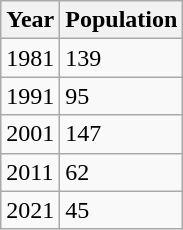<table class="wikitable">
<tr>
<th>Year</th>
<th>Population</th>
</tr>
<tr>
<td>1981</td>
<td>139</td>
</tr>
<tr>
<td>1991</td>
<td>95</td>
</tr>
<tr>
<td>2001</td>
<td>147</td>
</tr>
<tr>
<td>2011</td>
<td>62</td>
</tr>
<tr>
<td>2021</td>
<td>45</td>
</tr>
</table>
